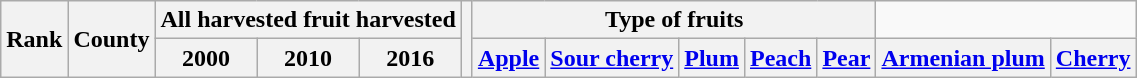<table class="wikitable sortable">
<tr>
<th rowspan=2; scope="col">Rank</th>
<th rowspan=2; scope="col">County</th>
<th colspan=3; scope="col">All harvested fruit harvested<br></th>
<th rowspan=18; scope="col"></th>
<th colspan=5; scope="col">Type of fruits<br></th>
</tr>
<tr>
<th scope="col">2000</th>
<th scope="col">2010</th>
<th scope="col">2016</th>
<th scope="col"><a href='#'>Apple</a></th>
<th scope="col"><a href='#'>Sour cherry</a></th>
<th scope="col"><a href='#'>Plum</a></th>
<th scope="col"><a href='#'>Peach</a></th>
<th scope="col"><a href='#'>Pear</a></th>
<th scope="col"><a href='#'>Armenian plum</a></th>
<th scope="col"><a href='#'>Cherry</a></th>
</tr>
</table>
